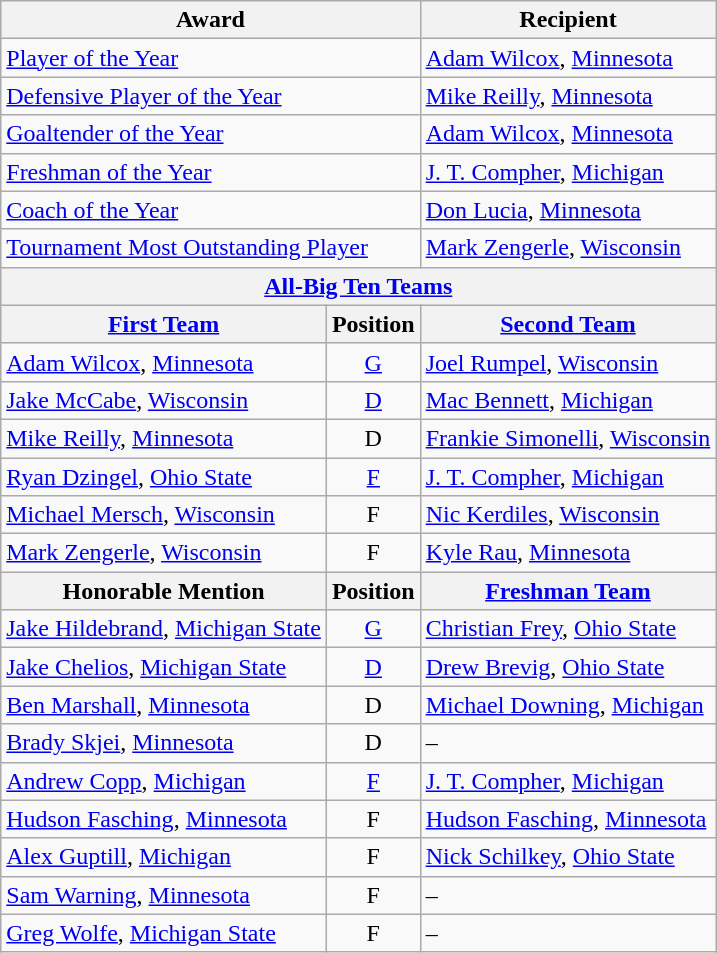<table class="wikitable">
<tr>
<th colspan=2>Award</th>
<th>Recipient</th>
</tr>
<tr>
<td colspan=2><a href='#'>Player of the Year</a></td>
<td><a href='#'>Adam Wilcox</a>, <a href='#'>Minnesota</a></td>
</tr>
<tr>
<td colspan=2><a href='#'>Defensive Player of the Year</a></td>
<td><a href='#'>Mike Reilly</a>, <a href='#'>Minnesota</a></td>
</tr>
<tr>
<td colspan=2><a href='#'>Goaltender of the Year</a></td>
<td><a href='#'>Adam Wilcox</a>, <a href='#'>Minnesota</a></td>
</tr>
<tr>
<td colspan=2><a href='#'>Freshman of the Year</a></td>
<td><a href='#'>J. T. Compher</a>, <a href='#'>Michigan</a></td>
</tr>
<tr>
<td colspan=2><a href='#'>Coach of the Year</a></td>
<td><a href='#'>Don Lucia</a>, <a href='#'>Minnesota</a></td>
</tr>
<tr>
<td colspan=2><a href='#'>Tournament Most Outstanding Player</a></td>
<td><a href='#'>Mark Zengerle</a>, <a href='#'>Wisconsin</a></td>
</tr>
<tr>
<th colspan=3><a href='#'>All-Big Ten Teams</a></th>
</tr>
<tr>
<th><a href='#'>First Team</a></th>
<th>Position</th>
<th><a href='#'>Second Team</a></th>
</tr>
<tr>
<td><a href='#'>Adam Wilcox</a>, <a href='#'>Minnesota</a></td>
<td align=center><a href='#'>G</a></td>
<td><a href='#'>Joel Rumpel</a>, <a href='#'>Wisconsin</a></td>
</tr>
<tr>
<td><a href='#'>Jake McCabe</a>, <a href='#'>Wisconsin</a></td>
<td align=center><a href='#'>D</a></td>
<td><a href='#'>Mac Bennett</a>, <a href='#'>Michigan</a></td>
</tr>
<tr>
<td><a href='#'>Mike Reilly</a>, <a href='#'>Minnesota</a></td>
<td align=center>D</td>
<td><a href='#'>Frankie Simonelli</a>, <a href='#'>Wisconsin</a></td>
</tr>
<tr>
<td><a href='#'>Ryan Dzingel</a>, <a href='#'>Ohio State</a></td>
<td align=center><a href='#'>F</a></td>
<td><a href='#'>J. T. Compher</a>, <a href='#'>Michigan</a></td>
</tr>
<tr>
<td><a href='#'>Michael Mersch</a>, <a href='#'>Wisconsin</a></td>
<td align=center>F</td>
<td><a href='#'>Nic Kerdiles</a>, <a href='#'>Wisconsin</a></td>
</tr>
<tr>
<td><a href='#'>Mark Zengerle</a>, <a href='#'>Wisconsin</a></td>
<td align=center>F</td>
<td><a href='#'>Kyle Rau</a>, <a href='#'>Minnesota</a></td>
</tr>
<tr>
<th>Honorable Mention</th>
<th>Position</th>
<th><a href='#'>Freshman Team</a></th>
</tr>
<tr>
<td><a href='#'>Jake Hildebrand</a>, <a href='#'>Michigan State</a></td>
<td align=center><a href='#'>G</a></td>
<td><a href='#'>Christian Frey</a>, <a href='#'>Ohio State</a></td>
</tr>
<tr>
<td><a href='#'>Jake Chelios</a>, <a href='#'>Michigan State</a></td>
<td align=center><a href='#'>D</a></td>
<td><a href='#'>Drew Brevig</a>, <a href='#'>Ohio State</a></td>
</tr>
<tr>
<td><a href='#'>Ben Marshall</a>, <a href='#'>Minnesota</a></td>
<td align=center>D</td>
<td><a href='#'>Michael Downing</a>, <a href='#'>Michigan</a></td>
</tr>
<tr>
<td><a href='#'>Brady Skjei</a>, <a href='#'>Minnesota</a></td>
<td align=center>D</td>
<td>–</td>
</tr>
<tr>
<td><a href='#'>Andrew Copp</a>, <a href='#'>Michigan</a></td>
<td align=center><a href='#'>F</a></td>
<td><a href='#'>J. T. Compher</a>, <a href='#'>Michigan</a></td>
</tr>
<tr>
<td><a href='#'>Hudson Fasching</a>, <a href='#'>Minnesota</a></td>
<td align=center>F</td>
<td><a href='#'>Hudson Fasching</a>, <a href='#'>Minnesota</a></td>
</tr>
<tr>
<td><a href='#'>Alex Guptill</a>, <a href='#'>Michigan</a></td>
<td align=center>F</td>
<td><a href='#'>Nick Schilkey</a>, <a href='#'>Ohio State</a></td>
</tr>
<tr>
<td><a href='#'>Sam Warning</a>, <a href='#'>Minnesota</a></td>
<td align=center>F</td>
<td>–</td>
</tr>
<tr>
<td><a href='#'>Greg Wolfe</a>, <a href='#'>Michigan State</a></td>
<td align=center>F</td>
<td>–</td>
</tr>
</table>
